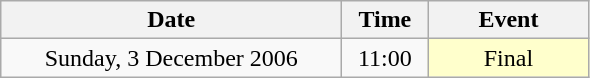<table class = "wikitable" style="text-align:center;">
<tr>
<th width=220>Date</th>
<th width=50>Time</th>
<th width=100>Event</th>
</tr>
<tr>
<td>Sunday, 3 December 2006</td>
<td>11:00</td>
<td bgcolor=ffffcc>Final</td>
</tr>
</table>
